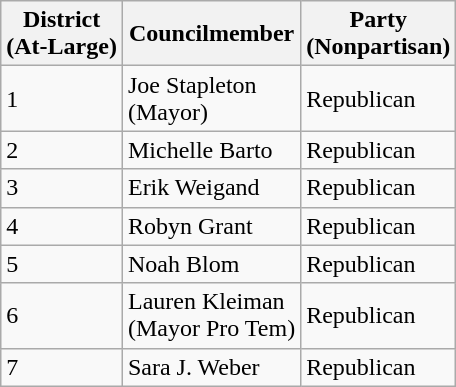<table class="wikitable">
<tr>
<th>District<br>(At-Large)</th>
<th>Councilmember</th>
<th>Party<br>(Nonpartisan)</th>
</tr>
<tr>
<td>1</td>
<td>Joe Stapleton<br>(Mayor)</td>
<td>Republican</td>
</tr>
<tr>
<td>2</td>
<td>Michelle Barto</td>
<td>Republican</td>
</tr>
<tr>
<td>3</td>
<td>Erik Weigand</td>
<td>Republican</td>
</tr>
<tr>
<td>4</td>
<td>Robyn Grant</td>
<td>Republican</td>
</tr>
<tr>
<td>5</td>
<td>Noah Blom</td>
<td>Republican</td>
</tr>
<tr>
<td>6</td>
<td>Lauren Kleiman<br>(Mayor Pro Tem)</td>
<td>Republican</td>
</tr>
<tr>
<td>7</td>
<td>Sara J. Weber</td>
<td>Republican</td>
</tr>
</table>
